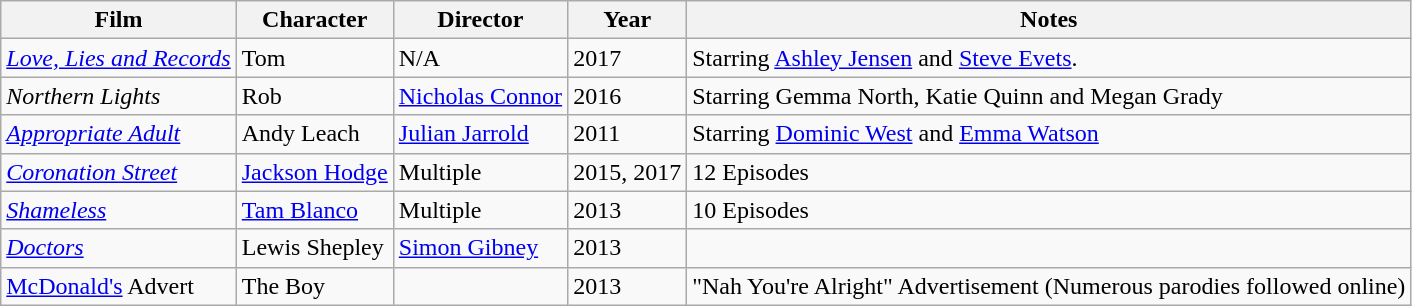<table class="wikitable">
<tr>
<th>Film</th>
<th>Character</th>
<th>Director</th>
<th>Year</th>
<th>Notes</th>
</tr>
<tr>
<td><em><a href='#'>Love, Lies and Records</a></em></td>
<td>Tom</td>
<td>N/A</td>
<td>2017</td>
<td>Starring <a href='#'>Ashley Jensen</a> and <a href='#'>Steve Evets</a>.</td>
</tr>
<tr>
<td><em>Northern Lights</em></td>
<td>Rob</td>
<td><a href='#'>Nicholas Connor</a></td>
<td>2016</td>
<td>Starring Gemma North, Katie Quinn and Megan Grady </td>
</tr>
<tr>
<td><em><a href='#'>Appropriate Adult</a></em></td>
<td>Andy Leach</td>
<td><a href='#'>Julian Jarrold</a></td>
<td>2011</td>
<td>Starring <a href='#'>Dominic West</a> and <a href='#'>Emma Watson</a></td>
</tr>
<tr>
<td><em><a href='#'>Coronation Street</a></em></td>
<td><a href='#'>Jackson Hodge</a></td>
<td>Multiple</td>
<td>2015, 2017</td>
<td>12 Episodes</td>
</tr>
<tr>
<td><em><a href='#'>Shameless</a></em></td>
<td><a href='#'>Tam Blanco</a></td>
<td>Multiple</td>
<td>2013</td>
<td>10 Episodes</td>
</tr>
<tr>
<td><em><a href='#'>Doctors</a></em></td>
<td>Lewis Shepley</td>
<td><a href='#'>Simon Gibney</a></td>
<td>2013</td>
<td></td>
</tr>
<tr>
<td><a href='#'>McDonald's</a> Advert</td>
<td>The Boy</td>
<td></td>
<td>2013</td>
<td>"Nah You're Alright" Advertisement (Numerous parodies followed online)</td>
</tr>
</table>
